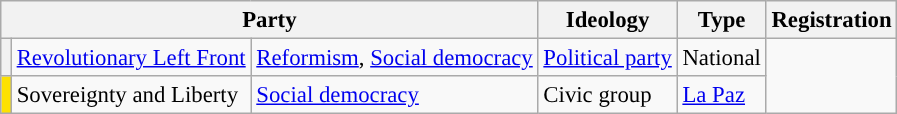<table class="wikitable" style="font-size:95%">
<tr>
<th colspan="3">Party</th>
<th>Ideology</th>
<th>Type</th>
<th>Registration</th>
</tr>
<tr>
<th style="background-color:"></th>
<td><a href='#'>Revolutionary Left Front</a></td>
<td><a href='#'>Reformism</a>, <a href='#'>Social democracy</a></td>
<td><a href='#'>Political party</a></td>
<td>National</td>
</tr>
<tr>
<th style="background-color:#FDE102"></th>
<td>Sovereignty and Liberty</td>
<td><a href='#'>Social democracy</a></td>
<td>Civic group</td>
<td><a href='#'>La Paz</a></td>
</tr>
</table>
